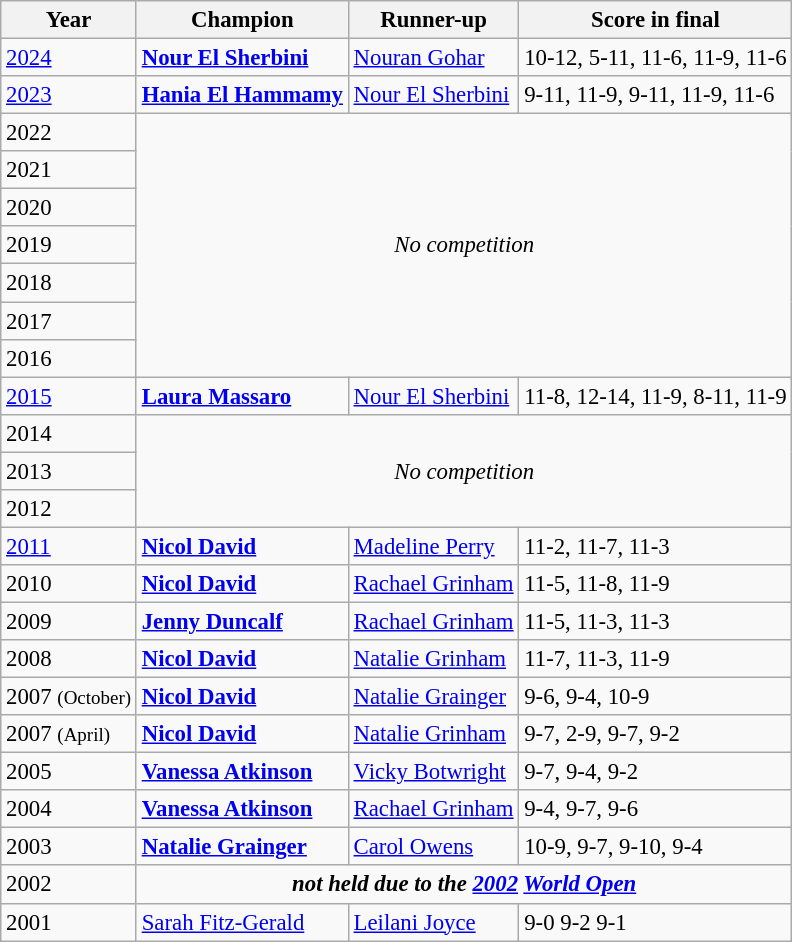<table class="wikitable"style="font-size:95%;">
<tr>
<th>Year</th>
<th>Champion</th>
<th>Runner-up</th>
<th>Score in final</th>
</tr>
<tr>
<td><a href='#'>2024</a></td>
<td> <strong><a href='#'>Nour El Sherbini</a></strong></td>
<td> <a href='#'>Nouran Gohar</a></td>
<td>10-12, 5-11, 11-6, 11-9, 11-6</td>
</tr>
<tr>
<td><a href='#'>2023</a></td>
<td> <strong><a href='#'>Hania El Hammamy</a></strong></td>
<td> <a href='#'>Nour El Sherbini</a></td>
<td>9-11, 11-9, 9-11, 11-9, 11-6</td>
</tr>
<tr>
<td>2022</td>
<td rowspan=7 colspan=6 align="center"><em>No competition</em></td>
</tr>
<tr>
<td>2021</td>
</tr>
<tr>
<td>2020</td>
</tr>
<tr>
<td>2019</td>
</tr>
<tr>
<td>2018</td>
</tr>
<tr>
<td>2017</td>
</tr>
<tr>
<td>2016</td>
</tr>
<tr>
<td><a href='#'>2015</a></td>
<td> <strong><a href='#'>Laura Massaro</a></strong></td>
<td> <a href='#'>Nour El Sherbini</a></td>
<td>11-8, 12-14, 11-9, 8-11, 11-9</td>
</tr>
<tr>
<td>2014</td>
<td rowspan=3 colspan=3 align="center"><em>No competition</em></td>
</tr>
<tr>
<td>2013</td>
</tr>
<tr>
<td>2012</td>
</tr>
<tr>
<td><a href='#'>2011</a></td>
<td> <strong><a href='#'>Nicol David</a></strong></td>
<td> <a href='#'>Madeline Perry</a></td>
<td>11-2, 11-7, 11-3</td>
</tr>
<tr>
<td>2010</td>
<td> <strong><a href='#'>Nicol David</a></strong></td>
<td> <a href='#'>Rachael Grinham</a></td>
<td>11-5, 11-8, 11-9</td>
</tr>
<tr>
<td>2009</td>
<td> <strong><a href='#'>Jenny Duncalf</a></strong></td>
<td> <a href='#'>Rachael Grinham</a></td>
<td>11-5, 11-3, 11-3</td>
</tr>
<tr>
<td>2008</td>
<td> <strong><a href='#'>Nicol David</a></strong></td>
<td> <a href='#'>Natalie Grinham</a></td>
<td>11-7, 11-3, 11-9</td>
</tr>
<tr>
<td>2007 <small>(October)</small></td>
<td> <strong><a href='#'>Nicol David</a></strong></td>
<td> <a href='#'>Natalie Grainger</a></td>
<td>9-6, 9-4, 10-9</td>
</tr>
<tr>
<td>2007 <small>(April)</small></td>
<td> <strong><a href='#'>Nicol David</a></strong></td>
<td> <a href='#'>Natalie Grinham</a></td>
<td>9-7, 2-9, 9-7, 9-2</td>
</tr>
<tr>
<td>2005</td>
<td> <strong><a href='#'>Vanessa Atkinson</a></strong></td>
<td> <a href='#'>Vicky Botwright</a></td>
<td>9-7, 9-4, 9-2</td>
</tr>
<tr>
<td>2004</td>
<td> <strong><a href='#'>Vanessa Atkinson</a></strong></td>
<td> <a href='#'>Rachael Grinham</a></td>
<td>9-4, 9-7, 9-6</td>
</tr>
<tr>
<td>2003</td>
<td> <strong><a href='#'>Natalie Grainger</a></strong></td>
<td> <a href='#'>Carol Owens</a></td>
<td>10-9, 9-7, 9-10, 9-4</td>
</tr>
<tr>
<td>2002</td>
<td rowspan=1 colspan=3 align="center"><strong><em>not held<strong> due to the <a href='#'>2002</a> <a href='#'>World Open</a><em></td>
</tr>
<tr>
<td>2001</td>
<td> </strong><a href='#'>Sarah Fitz-Gerald</a><strong></td>
<td> <a href='#'>Leilani Joyce</a></td>
<td>9-0 9-2 9-1</td>
</tr>
</table>
